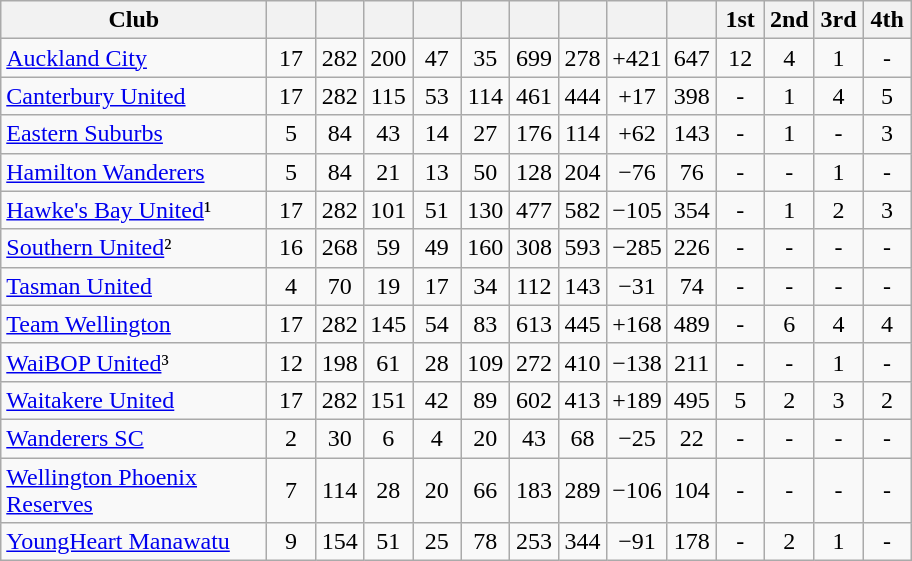<table class="wikitable sortable" style="text-align:center;">
<tr>
<th width=170>Club</th>
<th width=25></th>
<th width=25></th>
<th width=25></th>
<th width=25></th>
<th width=25></th>
<th width=25></th>
<th width=25></th>
<th width=25></th>
<th width=25></th>
<th width=25>1st</th>
<th width=25>2nd</th>
<th width=25>3rd</th>
<th width=25>4th</th>
</tr>
<tr>
<td align=left><a href='#'>Auckland City</a></td>
<td>17</td>
<td>282</td>
<td>200</td>
<td>47</td>
<td>35</td>
<td>699</td>
<td>278</td>
<td>+421</td>
<td>647</td>
<td>12</td>
<td>4</td>
<td>1</td>
<td>-</td>
</tr>
<tr>
<td align=left><a href='#'>Canterbury United</a></td>
<td>17</td>
<td>282</td>
<td>115</td>
<td>53</td>
<td>114</td>
<td>461</td>
<td>444</td>
<td>+17</td>
<td>398</td>
<td>-</td>
<td>1</td>
<td>4</td>
<td>5</td>
</tr>
<tr>
<td align=left><a href='#'>Eastern Suburbs</a></td>
<td>5</td>
<td>84</td>
<td>43</td>
<td>14</td>
<td>27</td>
<td>176</td>
<td>114</td>
<td>+62</td>
<td>143</td>
<td>-</td>
<td>1</td>
<td>-</td>
<td>3</td>
</tr>
<tr>
<td align=left><a href='#'>Hamilton Wanderers</a></td>
<td>5</td>
<td>84</td>
<td>21</td>
<td>13</td>
<td>50</td>
<td>128</td>
<td>204</td>
<td>−76</td>
<td>76</td>
<td>-</td>
<td>-</td>
<td>1</td>
<td>-</td>
</tr>
<tr>
<td align=left><a href='#'>Hawke's Bay United</a>¹</td>
<td>17</td>
<td>282</td>
<td>101</td>
<td>51</td>
<td>130</td>
<td>477</td>
<td>582</td>
<td>−105</td>
<td>354</td>
<td>-</td>
<td>1</td>
<td>2</td>
<td>3</td>
</tr>
<tr>
<td align=left><a href='#'>Southern United</a>²</td>
<td>16</td>
<td>268</td>
<td>59</td>
<td>49</td>
<td>160</td>
<td>308</td>
<td>593</td>
<td>−285</td>
<td>226</td>
<td>-</td>
<td>-</td>
<td>-</td>
<td>-</td>
</tr>
<tr>
<td align=left><a href='#'>Tasman United</a></td>
<td>4</td>
<td>70</td>
<td>19</td>
<td>17</td>
<td>34</td>
<td>112</td>
<td>143</td>
<td>−31</td>
<td>74</td>
<td>-</td>
<td>-</td>
<td>-</td>
<td>-</td>
</tr>
<tr>
<td align=left><a href='#'>Team Wellington</a></td>
<td>17</td>
<td>282</td>
<td>145</td>
<td>54</td>
<td>83</td>
<td>613</td>
<td>445</td>
<td>+168</td>
<td>489</td>
<td>-</td>
<td>6</td>
<td>4</td>
<td>4</td>
</tr>
<tr>
<td align=left><a href='#'>WaiBOP United</a>³</td>
<td>12</td>
<td>198</td>
<td>61</td>
<td>28</td>
<td>109</td>
<td>272</td>
<td>410</td>
<td>−138</td>
<td>211</td>
<td>-</td>
<td>-</td>
<td>1</td>
<td>-</td>
</tr>
<tr>
<td align=left><a href='#'>Waitakere United</a></td>
<td>17</td>
<td>282</td>
<td>151</td>
<td>42</td>
<td>89</td>
<td>602</td>
<td>413</td>
<td>+189</td>
<td>495</td>
<td>5</td>
<td>2</td>
<td>3</td>
<td>2</td>
</tr>
<tr>
<td align=left><a href='#'>Wanderers SC</a></td>
<td>2</td>
<td>30</td>
<td>6</td>
<td>4</td>
<td>20</td>
<td>43</td>
<td>68</td>
<td>−25</td>
<td>22</td>
<td>-</td>
<td>-</td>
<td>-</td>
<td>-</td>
</tr>
<tr>
<td align=left><a href='#'>Wellington Phoenix Reserves</a></td>
<td>7</td>
<td>114</td>
<td>28</td>
<td>20</td>
<td>66</td>
<td>183</td>
<td>289</td>
<td>−106</td>
<td>104</td>
<td>-</td>
<td>-</td>
<td>-</td>
<td>-</td>
</tr>
<tr>
<td align=left><a href='#'>YoungHeart Manawatu</a></td>
<td>9</td>
<td>154</td>
<td>51</td>
<td>25</td>
<td>78</td>
<td>253</td>
<td>344</td>
<td>−91</td>
<td>178</td>
<td>-</td>
<td>2</td>
<td>1</td>
<td>-</td>
</tr>
</table>
